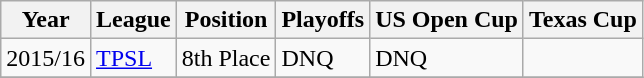<table class="wikitable sortable">
<tr>
<th>Year</th>
<th>League</th>
<th>Position</th>
<th>Playoffs</th>
<th>US Open Cup</th>
<th>Texas Cup</th>
</tr>
<tr>
<td>2015/16</td>
<td><a href='#'>TPSL</a></td>
<td>8th Place</td>
<td>DNQ</td>
<td>DNQ</td>
<td></td>
</tr>
<tr>
</tr>
</table>
